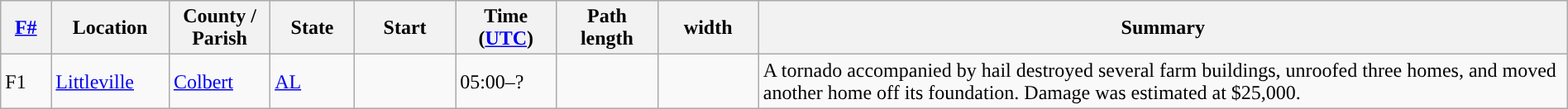<table class="wikitable sortable" style="width:100%;">
<tr>
<th scope="col"  style="width:3%; text-align:center;"><a href='#'>F#</a></th>
<th scope="col"  style="width:7%; text-align:center;" class="unsortable">Location</th>
<th scope="col"  style="width:6%; text-align:center;" class="unsortable">County / Parish</th>
<th scope="col"  style="width:5%; text-align:center;">State</th>
<th scope="col"  style="width:6%; text-align:center;">Start<br></th>
<th scope="col"  style="width:6%; text-align:center;">Time (<a href='#'>UTC</a>)</th>
<th scope="col"  style="width:6%; text-align:center;">Path length</th>
<th scope="col"  style="width:6%; text-align:center;"> width</th>
<th scope="col" class="unsortable" style="width:48%; text-align:center;">Summary</th>
</tr>
<tr>
<td>F1</td>
<td><a href='#'>Littleville</a></td>
<td><a href='#'>Colbert</a></td>
<td><a href='#'>AL</a></td>
<td></td>
<td>05:00–?</td>
<td></td>
<td></td>
<td>A tornado accompanied by  hail destroyed several farm buildings, unroofed three homes, and moved another home off its foundation. Damage was estimated at $25,000.</td>
</tr>
</table>
